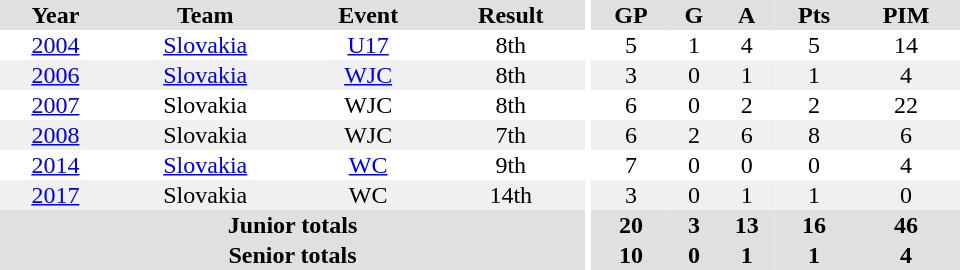<table border="0" cellpadding="1" cellspacing="0" ID="Table3" style="text-align:center; width:40em">
<tr ALIGN="center" bgcolor="#e0e0e0">
<th>Year</th>
<th>Team</th>
<th>Event</th>
<th>Result</th>
<th rowspan="99" bgcolor="#ffffff"></th>
<th>GP</th>
<th>G</th>
<th>A</th>
<th>Pts</th>
<th>PIM</th>
</tr>
<tr>
<td><a href='#'>2004</a></td>
<td><a href='#'>Slovakia</a></td>
<td><a href='#'>U17</a></td>
<td>8th</td>
<td>5</td>
<td>1</td>
<td>4</td>
<td>5</td>
<td>14</td>
</tr>
<tr bgcolor="#f0f0f0">
<td><a href='#'>2006</a></td>
<td><a href='#'>Slovakia</a></td>
<td><a href='#'>WJC</a></td>
<td>8th</td>
<td>3</td>
<td>0</td>
<td>1</td>
<td>1</td>
<td>4</td>
</tr>
<tr>
<td><a href='#'>2007</a></td>
<td>Slovakia</td>
<td>WJC</td>
<td>8th</td>
<td>6</td>
<td>0</td>
<td>2</td>
<td>2</td>
<td>22</td>
</tr>
<tr bgcolor="#f0f0f0">
<td><a href='#'>2008</a></td>
<td>Slovakia</td>
<td>WJC</td>
<td>7th</td>
<td>6</td>
<td>2</td>
<td>6</td>
<td>8</td>
<td>6</td>
</tr>
<tr>
<td><a href='#'>2014</a></td>
<td><a href='#'>Slovakia</a></td>
<td><a href='#'>WC</a></td>
<td>9th</td>
<td>7</td>
<td>0</td>
<td>0</td>
<td>0</td>
<td>4</td>
</tr>
<tr bgcolor="#f0f0f0">
<td><a href='#'>2017</a></td>
<td>Slovakia</td>
<td>WC</td>
<td>14th</td>
<td>3</td>
<td>0</td>
<td>1</td>
<td>1</td>
<td>0</td>
</tr>
<tr bgcolor="#e0e0e0">
<th colspan="4">Junior totals</th>
<th>20</th>
<th>3</th>
<th>13</th>
<th>16</th>
<th>46</th>
</tr>
<tr bgcolor="#e0e0e0">
<th colspan="4">Senior totals</th>
<th>10</th>
<th>0</th>
<th>1</th>
<th>1</th>
<th>4</th>
</tr>
</table>
